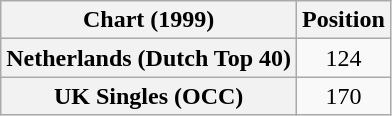<table class="wikitable plainrowheaders" style="text-align:center">
<tr>
<th scope="col">Chart (1999)</th>
<th scope="col">Position</th>
</tr>
<tr>
<th scope="row">Netherlands (Dutch Top 40)</th>
<td>124</td>
</tr>
<tr>
<th scope="row">UK Singles (OCC)</th>
<td>170</td>
</tr>
</table>
